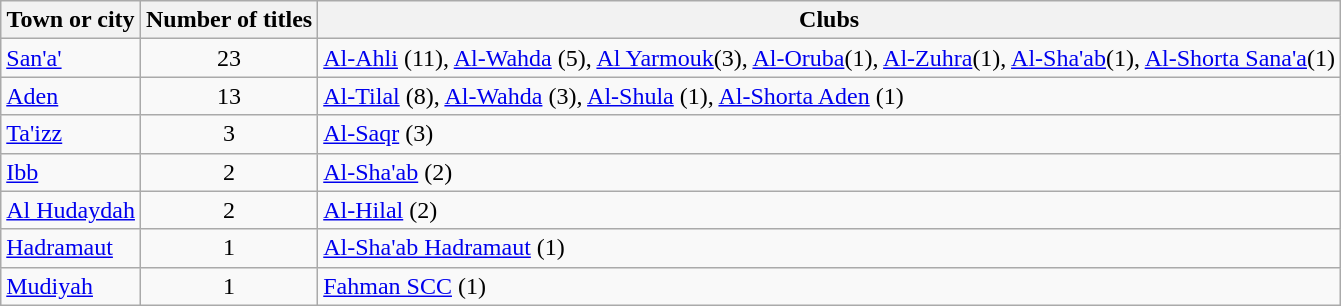<table class="sortable wikitable">
<tr>
<th>Town or city</th>
<th>Number of titles</th>
<th class="unsortable">Clubs</th>
</tr>
<tr>
<td><a href='#'>San'a'</a></td>
<td align=center>23</td>
<td><a href='#'>Al-Ahli</a> (11), <a href='#'>Al-Wahda</a> (5), <a href='#'>Al Yarmouk</a>(3), <a href='#'>Al-Oruba</a>(1), <a href='#'>Al-Zuhra</a>(1), <a href='#'>Al-Sha'ab</a>(1), <a href='#'>Al-Shorta Sana'a</a>(1)</td>
</tr>
<tr>
<td><a href='#'>Aden</a></td>
<td align=center>13</td>
<td><a href='#'>Al-Tilal</a> (8), <a href='#'>Al-Wahda</a> (3), <a href='#'>Al-Shula</a> (1), <a href='#'>Al-Shorta Aden</a> (1)</td>
</tr>
<tr>
<td><a href='#'>Ta'izz</a></td>
<td align=center>3</td>
<td><a href='#'>Al-Saqr</a> (3)</td>
</tr>
<tr>
<td><a href='#'>Ibb</a></td>
<td align=center>2</td>
<td><a href='#'>Al-Sha'ab</a> (2)</td>
</tr>
<tr>
<td><a href='#'>Al Hudaydah</a></td>
<td align=center>2</td>
<td><a href='#'>Al-Hilal</a> (2)</td>
</tr>
<tr>
<td><a href='#'>Hadramaut</a></td>
<td align=center>1</td>
<td><a href='#'>Al-Sha'ab Hadramaut</a> (1)</td>
</tr>
<tr>
<td><a href='#'>Mudiyah</a></td>
<td align=center>1</td>
<td><a href='#'>Fahman SCC</a> (1)</td>
</tr>
</table>
